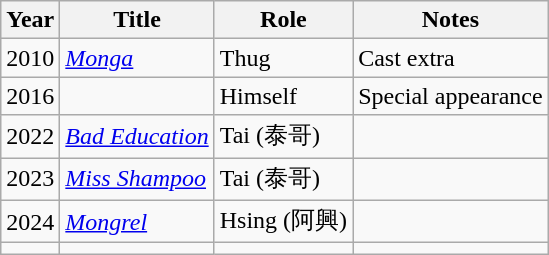<table class="wikitable">
<tr>
<th>Year</th>
<th>Title</th>
<th>Role</th>
<th>Notes</th>
</tr>
<tr>
<td>2010</td>
<td><em><a href='#'>Monga</a></em></td>
<td>Thug</td>
<td>Cast extra</td>
</tr>
<tr>
<td>2016</td>
<td><em></em></td>
<td>Himself</td>
<td>Special appearance</td>
</tr>
<tr>
<td>2022</td>
<td><em><a href='#'>Bad Education</a></em></td>
<td>Tai (泰哥)</td>
<td></td>
</tr>
<tr>
<td>2023</td>
<td><em><a href='#'>Miss Shampoo</a></em></td>
<td>Tai (泰哥)</td>
<td></td>
</tr>
<tr>
<td>2024</td>
<td><em><a href='#'>Mongrel</a></em></td>
<td>Hsing (阿興)</td>
<td></td>
</tr>
<tr>
<td></td>
<td></td>
<td></td>
<td></td>
</tr>
</table>
